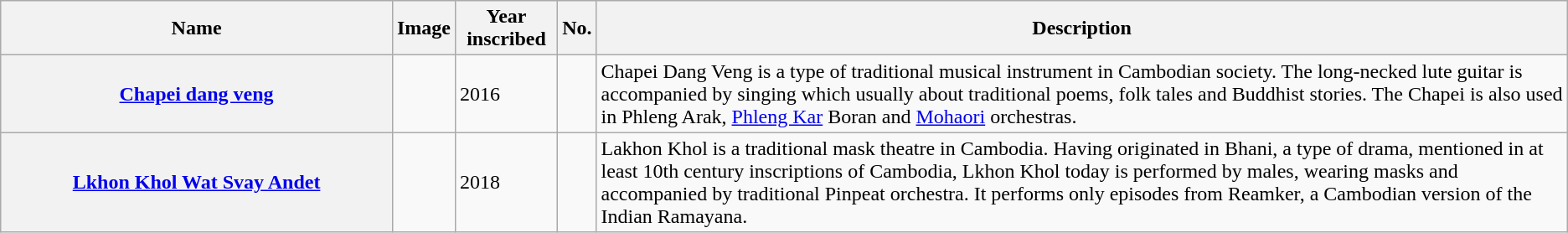<table class="wikitable sortable plainrowheaders">
<tr>
<th style="width:25%">Name</th>
<th class="unsortable">Image</th>
<th>Year inscribed</th>
<th>No.</th>
<th class="unsortable">Description</th>
</tr>
<tr>
<th scope="row"><a href='#'>Chapei dang veng</a></th>
<td></td>
<td>2016</td>
<td></td>
<td>Chapei Dang Veng is a type of traditional musical instrument in Cambodian society. The long-necked lute guitar is accompanied by singing which usually about traditional poems, folk tales and Buddhist stories. The Chapei is also used in Phleng Arak, <a href='#'>Phleng Kar</a> Boran and <a href='#'>Mohaori</a> orchestras.</td>
</tr>
<tr>
<th scope="row"><a href='#'>Lkhon Khol Wat Svay Andet</a></th>
<td></td>
<td>2018</td>
<td></td>
<td>Lakhon Khol is a traditional mask theatre in Cambodia. Having originated in Bhani, a type of drama, mentioned in at least 10th century inscriptions of Cambodia, Lkhon Khol today is performed by males, wearing masks and accompanied by traditional Pinpeat orchestra. It performs only episodes from Reamker, a Cambodian version of the Indian Ramayana.</td>
</tr>
</table>
